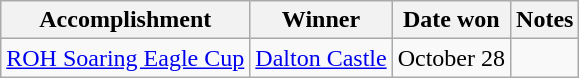<table class="wikitable">
<tr>
<th>Accomplishment</th>
<th>Winner</th>
<th>Date won</th>
<th>Notes</th>
</tr>
<tr>
<td><a href='#'>ROH Soaring Eagle Cup</a></td>
<td><a href='#'>Dalton Castle</a></td>
<td>October 28</td>
<td></td>
</tr>
</table>
